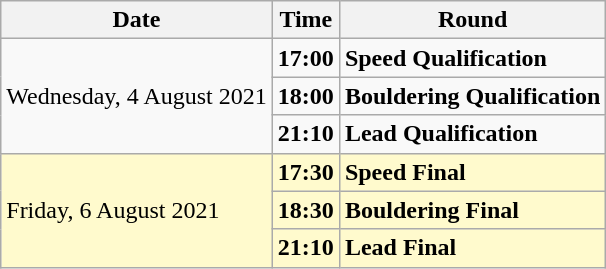<table class="wikitable">
<tr>
<th>Date</th>
<th>Time</th>
<th>Round</th>
</tr>
<tr>
<td rowspan="3">Wednesday, 4 August 2021</td>
<td><strong>17:00</strong></td>
<td><strong>Speed Qualification</strong></td>
</tr>
<tr>
<td><strong>18:00</strong></td>
<td><strong>Bouldering Qualification</strong></td>
</tr>
<tr>
<td><strong>21:10</strong></td>
<td><strong>Lead Qualification</strong></td>
</tr>
<tr style="background:lemonchiffon">
<td rowspan="3">Friday, 6 August 2021</td>
<td><strong>17:30</strong></td>
<td><strong>Speed Final</strong></td>
</tr>
<tr style="background:lemonchiffon">
<td><strong>18:30</strong></td>
<td><strong>Bouldering Final</strong></td>
</tr>
<tr style="background:lemonchiffon">
<td><strong>21:10</strong></td>
<td><strong>Lead Final</strong></td>
</tr>
</table>
